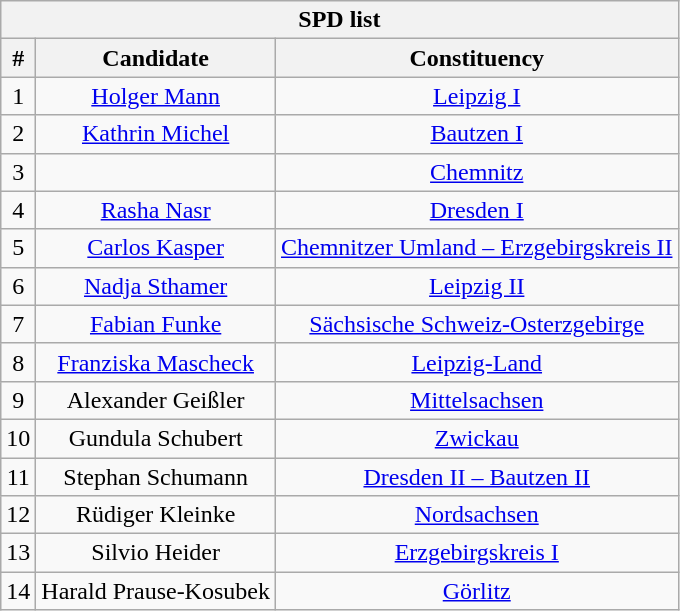<table class="wikitable mw-collapsible mw-collapsed" style="text-align:center">
<tr>
<th colspan=3>SPD list</th>
</tr>
<tr>
<th>#</th>
<th>Candidate</th>
<th>Constituency</th>
</tr>
<tr>
<td>1</td>
<td><a href='#'>Holger Mann</a></td>
<td><a href='#'>Leipzig I</a></td>
</tr>
<tr>
<td>2</td>
<td><a href='#'>Kathrin Michel</a></td>
<td><a href='#'>Bautzen I</a></td>
</tr>
<tr>
<td>3</td>
<td></td>
<td><a href='#'>Chemnitz</a></td>
</tr>
<tr>
<td>4</td>
<td><a href='#'>Rasha Nasr</a></td>
<td><a href='#'>Dresden I</a></td>
</tr>
<tr>
<td>5</td>
<td><a href='#'>Carlos Kasper</a></td>
<td><a href='#'>Chemnitzer Umland – Erzgebirgskreis II</a></td>
</tr>
<tr>
<td>6</td>
<td><a href='#'>Nadja Sthamer</a></td>
<td><a href='#'>Leipzig II</a></td>
</tr>
<tr>
<td>7</td>
<td><a href='#'>Fabian Funke</a></td>
<td><a href='#'>Sächsische Schweiz-Osterzgebirge</a></td>
</tr>
<tr>
<td>8</td>
<td><a href='#'>Franziska Mascheck</a></td>
<td><a href='#'>Leipzig-Land</a></td>
</tr>
<tr>
<td>9</td>
<td>Alexander Geißler</td>
<td><a href='#'>Mittelsachsen</a></td>
</tr>
<tr>
<td>10</td>
<td>Gundula Schubert</td>
<td><a href='#'>Zwickau</a></td>
</tr>
<tr>
<td>11</td>
<td>Stephan Schumann</td>
<td><a href='#'>Dresden II – Bautzen II</a></td>
</tr>
<tr>
<td>12</td>
<td>Rüdiger Kleinke</td>
<td><a href='#'>Nordsachsen</a></td>
</tr>
<tr>
<td>13</td>
<td>Silvio Heider</td>
<td><a href='#'>Erzgebirgskreis I</a></td>
</tr>
<tr>
<td>14</td>
<td>Harald Prause‑Kosubek</td>
<td><a href='#'>Görlitz</a></td>
</tr>
</table>
